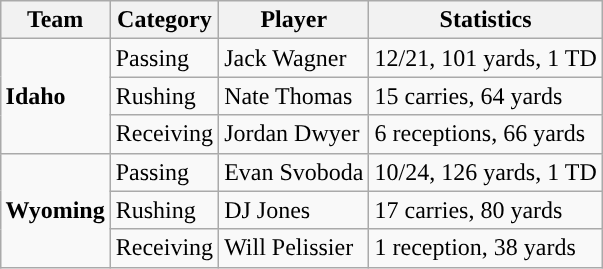<table class="wikitable" style="float: right;">
<tr>
<th>Team</th>
<th>Category</th>
<th>Player</th>
<th>Statistics</th>
</tr>
<tr>
<td rowspan=3><strong>Idaho</strong></td>
<td>Passing</td>
<td>Jack Wagner</td>
<td>12/21, 101 yards, 1 TD</td>
</tr>
<tr>
<td>Rushing</td>
<td>Nate Thomas</td>
<td>15 carries, 64 yards</td>
</tr>
<tr>
<td>Receiving</td>
<td>Jordan Dwyer</td>
<td>6 receptions, 66 yards</td>
</tr>
<tr>
<td rowspan=3><strong>Wyoming</strong></td>
<td>Passing</td>
<td>Evan Svoboda</td>
<td>10/24, 126 yards, 1 TD</td>
</tr>
<tr>
<td>Rushing</td>
<td>DJ Jones</td>
<td>17 carries, 80 yards</td>
</tr>
<tr>
<td>Receiving</td>
<td>Will Pelissier</td>
<td>1 reception, 38 yards</td>
</tr>
</table>
